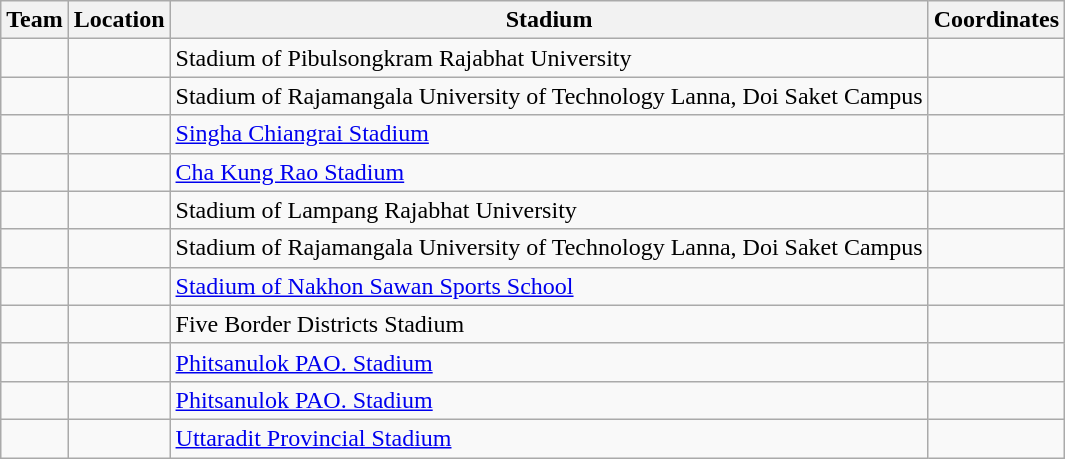<table class="wikitable sortable">
<tr>
<th>Team</th>
<th>Location</th>
<th>Stadium</th>
<th>Coordinates</th>
</tr>
<tr>
<td></td>
<td></td>
<td>Stadium of Pibulsongkram Rajabhat University</td>
<td></td>
</tr>
<tr>
<td></td>
<td></td>
<td>Stadium of Rajamangala University of Technology Lanna, Doi Saket Campus</td>
<td></td>
</tr>
<tr>
<td></td>
<td></td>
<td><a href='#'>Singha Chiangrai Stadium</a></td>
<td></td>
</tr>
<tr>
<td></td>
<td></td>
<td><a href='#'>Cha Kung Rao Stadium</a></td>
<td></td>
</tr>
<tr>
<td></td>
<td></td>
<td>Stadium of Lampang Rajabhat University</td>
<td></td>
</tr>
<tr>
<td></td>
<td></td>
<td>Stadium of Rajamangala University of Technology Lanna, Doi Saket Campus</td>
<td></td>
</tr>
<tr>
<td></td>
<td></td>
<td><a href='#'>Stadium of Nakhon Sawan Sports School</a></td>
<td></td>
</tr>
<tr>
<td></td>
<td></td>
<td>Five Border Districts Stadium</td>
<td></td>
</tr>
<tr>
<td></td>
<td></td>
<td><a href='#'>Phitsanulok PAO. Stadium</a></td>
<td></td>
</tr>
<tr>
<td></td>
<td></td>
<td><a href='#'>Phitsanulok PAO. Stadium</a></td>
<td></td>
</tr>
<tr>
<td></td>
<td></td>
<td><a href='#'>Uttaradit Provincial Stadium</a></td>
<td></td>
</tr>
</table>
